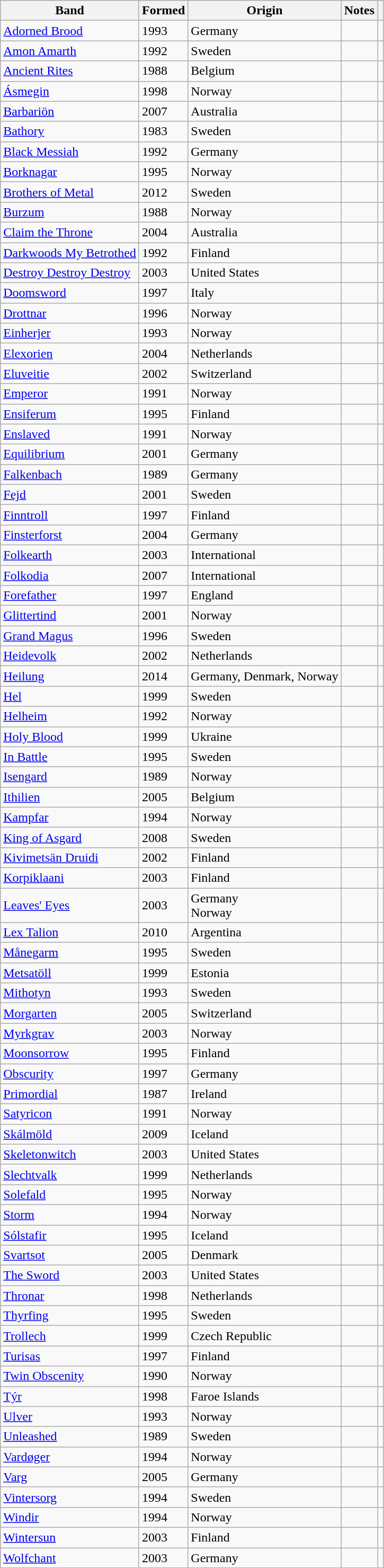<table class="wikitable sortable">
<tr>
<th>Band</th>
<th>Formed</th>
<th>Origin</th>
<th class=unsortable>Notes</th>
<th></th>
</tr>
<tr>
<td><a href='#'>Adorned Brood</a></td>
<td>1993</td>
<td>Germany</td>
<td></td>
<td></td>
</tr>
<tr>
<td><a href='#'>Amon Amarth</a></td>
<td>1992</td>
<td>Sweden</td>
<td></td>
<td></td>
</tr>
<tr>
<td><a href='#'>Ancient Rites</a></td>
<td>1988</td>
<td>Belgium</td>
<td></td>
<td></td>
</tr>
<tr>
<td><a href='#'>Ásmegin</a></td>
<td>1998</td>
<td>Norway</td>
<td></td>
<td></td>
</tr>
<tr>
<td><a href='#'>Barbariön</a></td>
<td>2007</td>
<td>Australia</td>
<td></td>
<td></td>
</tr>
<tr>
<td><a href='#'>Bathory</a></td>
<td>1983</td>
<td>Sweden</td>
<td></td>
<td></td>
</tr>
<tr>
<td><a href='#'>Black Messiah</a></td>
<td>1992</td>
<td>Germany</td>
<td></td>
<td></td>
</tr>
<tr>
<td><a href='#'>Borknagar</a></td>
<td>1995</td>
<td>Norway</td>
<td></td>
<td></td>
</tr>
<tr>
<td><a href='#'>Brothers of Metal</a></td>
<td>2012</td>
<td>Sweden</td>
<td></td>
<td></td>
</tr>
<tr>
<td><a href='#'>Burzum</a></td>
<td>1988</td>
<td>Norway</td>
<td></td>
<td></td>
</tr>
<tr>
<td><a href='#'>Claim the Throne</a></td>
<td>2004</td>
<td>Australia</td>
<td></td>
<td></td>
</tr>
<tr>
<td><a href='#'>Darkwoods My Betrothed</a></td>
<td>1992</td>
<td>Finland</td>
<td></td>
<td></td>
</tr>
<tr>
<td><a href='#'>Destroy Destroy Destroy</a></td>
<td>2003</td>
<td>United States</td>
<td></td>
<td></td>
</tr>
<tr>
<td><a href='#'>Doomsword</a></td>
<td>1997</td>
<td>Italy</td>
<td></td>
<td></td>
</tr>
<tr>
<td><a href='#'>Drottnar</a></td>
<td>1996</td>
<td>Norway</td>
<td></td>
<td></td>
</tr>
<tr>
<td><a href='#'>Einherjer</a></td>
<td>1993</td>
<td>Norway</td>
<td></td>
<td></td>
</tr>
<tr>
<td><a href='#'>Elexorien</a></td>
<td>2004</td>
<td>Netherlands</td>
<td></td>
<td></td>
</tr>
<tr>
<td><a href='#'>Eluveitie</a></td>
<td>2002</td>
<td>Switzerland</td>
<td></td>
<td></td>
</tr>
<tr>
<td><a href='#'>Emperor</a></td>
<td>1991</td>
<td>Norway</td>
<td></td>
<td></td>
</tr>
<tr>
<td><a href='#'>Ensiferum</a></td>
<td>1995</td>
<td>Finland</td>
<td></td>
<td></td>
</tr>
<tr>
<td><a href='#'>Enslaved</a></td>
<td>1991</td>
<td>Norway</td>
<td></td>
<td></td>
</tr>
<tr>
<td><a href='#'>Equilibrium</a></td>
<td>2001</td>
<td>Germany</td>
<td></td>
<td></td>
</tr>
<tr>
<td><a href='#'>Falkenbach</a></td>
<td>1989</td>
<td>Germany</td>
<td></td>
<td></td>
</tr>
<tr>
<td><a href='#'>Fejd</a></td>
<td>2001</td>
<td>Sweden</td>
<td></td>
<td></td>
</tr>
<tr>
<td><a href='#'>Finntroll</a></td>
<td>1997</td>
<td>Finland</td>
<td></td>
<td></td>
</tr>
<tr>
<td><a href='#'>Finsterforst</a></td>
<td>2004</td>
<td>Germany</td>
<td></td>
<td></td>
</tr>
<tr>
<td><a href='#'>Folkearth</a></td>
<td>2003</td>
<td>International</td>
<td></td>
<td></td>
</tr>
<tr>
<td><a href='#'>Folkodia</a></td>
<td>2007</td>
<td>International</td>
<td></td>
<td></td>
</tr>
<tr>
<td><a href='#'>Forefather</a></td>
<td>1997</td>
<td>England</td>
<td></td>
<td></td>
</tr>
<tr>
<td><a href='#'>Glittertind</a></td>
<td>2001</td>
<td>Norway</td>
<td></td>
<td></td>
</tr>
<tr>
<td><a href='#'>Grand Magus</a></td>
<td>1996</td>
<td>Sweden</td>
<td></td>
<td></td>
</tr>
<tr>
<td><a href='#'>Heidevolk</a></td>
<td>2002</td>
<td>Netherlands</td>
<td></td>
<td></td>
</tr>
<tr>
<td><a href='#'>Heilung</a></td>
<td>2014</td>
<td>Germany, Denmark, Norway</td>
<td></td>
<td></td>
</tr>
<tr>
<td><a href='#'>Hel</a></td>
<td>1999</td>
<td>Sweden</td>
<td></td>
<td></td>
</tr>
<tr>
<td><a href='#'>Helheim</a></td>
<td>1992</td>
<td>Norway</td>
<td></td>
<td></td>
</tr>
<tr>
<td><a href='#'>Holy Blood</a></td>
<td>1999</td>
<td>Ukraine</td>
<td></td>
<td></td>
</tr>
<tr>
<td><a href='#'>In Battle</a></td>
<td>1995</td>
<td>Sweden</td>
<td></td>
<td></td>
</tr>
<tr>
<td><a href='#'>Isengard</a></td>
<td>1989</td>
<td>Norway</td>
<td></td>
<td></td>
</tr>
<tr>
<td><a href='#'>Ithilien</a></td>
<td>2005</td>
<td>Belgium</td>
<td></td>
<td></td>
</tr>
<tr>
<td><a href='#'>Kampfar</a></td>
<td>1994</td>
<td>Norway</td>
<td></td>
<td></td>
</tr>
<tr>
<td><a href='#'>King of Asgard</a></td>
<td>2008</td>
<td>Sweden</td>
<td></td>
<td></td>
</tr>
<tr>
<td><a href='#'>Kivimetsän Druidi</a></td>
<td>2002</td>
<td>Finland</td>
<td></td>
<td></td>
</tr>
<tr>
<td><a href='#'>Korpiklaani</a></td>
<td>2003</td>
<td>Finland</td>
<td></td>
<td></td>
</tr>
<tr>
<td><a href='#'>Leaves' Eyes</a></td>
<td>2003</td>
<td>Germany<br>Norway</td>
<td></td>
<td></td>
</tr>
<tr>
<td><a href='#'>Lex Talion</a></td>
<td>2010</td>
<td>Argentina</td>
<td></td>
<td></td>
</tr>
<tr>
<td><a href='#'>Månegarm</a></td>
<td>1995</td>
<td>Sweden</td>
<td></td>
<td></td>
</tr>
<tr>
<td><a href='#'>Metsatöll</a></td>
<td>1999</td>
<td>Estonia</td>
<td></td>
<td></td>
</tr>
<tr>
<td><a href='#'>Mithotyn</a></td>
<td>1993</td>
<td>Sweden</td>
<td></td>
</tr>
<tr>
<td><a href='#'>Morgarten</a></td>
<td>2005</td>
<td>Switzerland</td>
<td></td>
<td></td>
</tr>
<tr>
<td><a href='#'>Myrkgrav</a></td>
<td>2003</td>
<td>Norway</td>
<td></td>
<td></td>
</tr>
<tr>
<td><a href='#'>Moonsorrow</a></td>
<td>1995</td>
<td>Finland</td>
<td></td>
<td></td>
</tr>
<tr>
<td><a href='#'>Obscurity</a></td>
<td>1997</td>
<td>Germany</td>
<td></td>
<td></td>
</tr>
<tr>
<td><a href='#'>Primordial</a></td>
<td>1987</td>
<td>Ireland</td>
<td></td>
<td></td>
</tr>
<tr>
<td><a href='#'>Satyricon</a></td>
<td>1991</td>
<td>Norway</td>
<td></td>
<td></td>
</tr>
<tr>
<td><a href='#'>Skálmöld</a></td>
<td>2009</td>
<td>Iceland</td>
<td></td>
<td></td>
</tr>
<tr>
<td><a href='#'>Skeletonwitch</a></td>
<td>2003</td>
<td>United States</td>
<td></td>
<td></td>
</tr>
<tr>
<td><a href='#'>Slechtvalk</a></td>
<td>1999</td>
<td>Netherlands</td>
<td></td>
<td></td>
</tr>
<tr>
<td><a href='#'>Solefald</a></td>
<td>1995</td>
<td>Norway</td>
<td></td>
<td></td>
</tr>
<tr>
<td><a href='#'>Storm</a></td>
<td>1994</td>
<td>Norway</td>
<td></td>
<td></td>
</tr>
<tr>
<td><a href='#'>Sólstafir</a></td>
<td>1995</td>
<td>Iceland</td>
<td></td>
<td></td>
</tr>
<tr>
<td><a href='#'>Svartsot</a></td>
<td>2005</td>
<td>Denmark</td>
<td></td>
<td></td>
</tr>
<tr>
<td><a href='#'>The Sword</a></td>
<td>2003</td>
<td>United States</td>
<td></td>
<td></td>
</tr>
<tr>
<td><a href='#'>Thronar</a></td>
<td>1998</td>
<td>Netherlands</td>
<td></td>
<td></td>
</tr>
<tr>
<td><a href='#'>Thyrfing</a></td>
<td>1995</td>
<td>Sweden</td>
<td></td>
<td></td>
</tr>
<tr>
<td><a href='#'>Trollech</a></td>
<td>1999</td>
<td>Czech Republic</td>
<td></td>
<td></td>
</tr>
<tr>
<td><a href='#'>Turisas</a></td>
<td>1997</td>
<td>Finland</td>
<td></td>
<td></td>
</tr>
<tr>
<td><a href='#'>Twin Obscenity</a></td>
<td>1990</td>
<td>Norway</td>
<td></td>
<td></td>
</tr>
<tr>
<td><a href='#'>Týr</a></td>
<td>1998</td>
<td>Faroe Islands</td>
<td></td>
<td></td>
</tr>
<tr>
<td><a href='#'>Ulver</a></td>
<td>1993</td>
<td>Norway</td>
<td></td>
<td></td>
</tr>
<tr>
<td><a href='#'>Unleashed</a></td>
<td>1989</td>
<td>Sweden</td>
<td></td>
<td></td>
</tr>
<tr>
<td><a href='#'>Vardøger</a></td>
<td>1994</td>
<td>Norway</td>
<td></td>
<td></td>
</tr>
<tr>
<td><a href='#'>Varg</a></td>
<td>2005</td>
<td>Germany</td>
<td></td>
<td></td>
</tr>
<tr>
<td><a href='#'>Vintersorg</a></td>
<td>1994</td>
<td>Sweden</td>
<td></td>
<td></td>
</tr>
<tr>
<td><a href='#'>Windir</a></td>
<td>1994</td>
<td>Norway</td>
<td></td>
<td></td>
</tr>
<tr>
<td><a href='#'>Wintersun</a></td>
<td>2003</td>
<td>Finland</td>
<td></td>
<td></td>
</tr>
<tr>
<td><a href='#'>Wolfchant</a></td>
<td>2003</td>
<td>Germany</td>
<td></td>
<td></td>
</tr>
<tr>
</tr>
</table>
